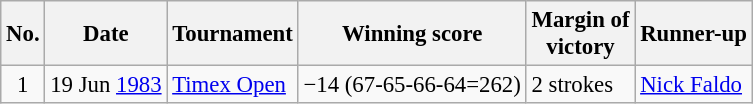<table class="wikitable" style="font-size:95%;">
<tr>
<th>No.</th>
<th>Date</th>
<th>Tournament</th>
<th>Winning score</th>
<th>Margin of<br>victory</th>
<th>Runner-up</th>
</tr>
<tr>
<td align=center>1</td>
<td>19 Jun <a href='#'>1983</a></td>
<td><a href='#'>Timex Open</a></td>
<td>−14 (67-65-66-64=262)</td>
<td>2 strokes</td>
<td> <a href='#'>Nick Faldo</a></td>
</tr>
</table>
